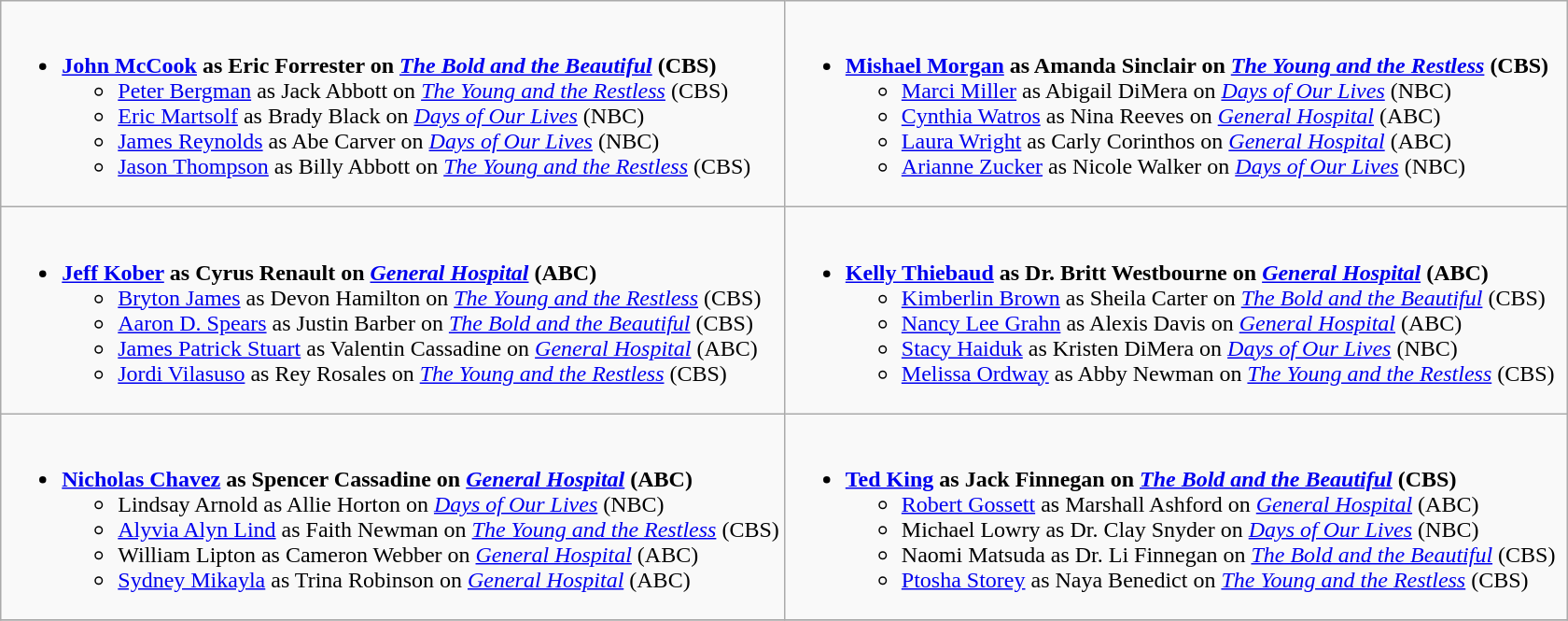<table class=wikitable>
<tr>
<td style="vertical-align:top;" width="50%"><br><ul><li><strong><a href='#'>John McCook</a> as Eric Forrester on <em><a href='#'>The Bold and the Beautiful</a></em> (CBS)</strong><ul><li><a href='#'>Peter Bergman</a> as Jack Abbott on <em><a href='#'>The Young and the Restless</a></em> (CBS)</li><li><a href='#'>Eric Martsolf</a> as Brady Black on <em><a href='#'>Days of Our Lives</a></em> (NBC)</li><li><a href='#'>James Reynolds</a> as Abe Carver on <em><a href='#'>Days of Our Lives</a></em> (NBC)</li><li><a href='#'>Jason Thompson</a> as Billy Abbott on <em><a href='#'>The Young and the Restless</a></em> (CBS)</li></ul></li></ul></td>
<td style="vertical-align:top;" width="50%"><br><ul><li><strong><a href='#'>Mishael Morgan</a> as Amanda Sinclair on <em><a href='#'>The Young and the Restless</a></em> (CBS)</strong><ul><li><a href='#'>Marci Miller</a> as Abigail DiMera on <em><a href='#'>Days of Our Lives</a></em> (NBC)</li><li><a href='#'>Cynthia Watros</a> as Nina Reeves on <em><a href='#'>General Hospital</a></em> (ABC)</li><li><a href='#'>Laura Wright</a> as Carly Corinthos on <em><a href='#'>General Hospital</a></em> (ABC)</li><li><a href='#'>Arianne Zucker</a> as Nicole Walker on <em><a href='#'>Days of Our Lives</a></em> (NBC)</li></ul></li></ul></td>
</tr>
<tr>
<td style="vertical-align:top;" width="50%"><br><ul><li><strong><a href='#'>Jeff Kober</a> as Cyrus Renault on <em><a href='#'>General Hospital</a></em> (ABC)</strong><ul><li><a href='#'>Bryton James</a> as Devon Hamilton on <em><a href='#'>The Young and the Restless</a></em> (CBS)</li><li><a href='#'>Aaron D. Spears</a> as Justin Barber on <em><a href='#'>The Bold and the Beautiful</a></em> (CBS)</li><li><a href='#'>James Patrick Stuart</a> as Valentin Cassadine on <em><a href='#'>General Hospital</a></em> (ABC)</li><li><a href='#'>Jordi Vilasuso</a> as Rey Rosales on <em><a href='#'>The Young and the Restless</a></em> (CBS)</li></ul></li></ul></td>
<td style="vertical-align:top;" width="50%"><br><ul><li><strong><a href='#'>Kelly Thiebaud</a> as Dr. Britt Westbourne on <em><a href='#'>General Hospital</a></em> (ABC)</strong><ul><li><a href='#'>Kimberlin Brown</a> as Sheila Carter on <em><a href='#'>The Bold and the Beautiful</a></em> (CBS)</li><li><a href='#'>Nancy Lee Grahn</a> as Alexis Davis on <em><a href='#'>General Hospital</a></em> (ABC)</li><li><a href='#'>Stacy Haiduk</a> as Kristen DiMera on <em><a href='#'>Days of Our Lives</a></em> (NBC)</li><li><a href='#'>Melissa Ordway</a> as Abby Newman on <em><a href='#'>The Young and the Restless</a></em> (CBS)</li></ul></li></ul></td>
</tr>
<tr>
<td style="vertical-align:top;" width="50%"><br><ul><li><strong><a href='#'>Nicholas Chavez</a> as Spencer Cassadine on <em><a href='#'>General Hospital</a></em> (ABC)</strong><ul><li>Lindsay Arnold as Allie Horton on <em><a href='#'>Days of Our Lives</a></em> (NBC)</li><li><a href='#'>Alyvia Alyn Lind</a> as Faith Newman on <em><a href='#'>The Young and the Restless</a></em> (CBS)</li><li>William Lipton as Cameron Webber on <em><a href='#'>General Hospital</a></em> (ABC)</li><li><a href='#'>Sydney Mikayla</a> as Trina Robinson on <em><a href='#'>General Hospital</a></em> (ABC)</li></ul></li></ul></td>
<td style="vertical-align:top;" width="50%"><br><ul><li><strong><a href='#'>Ted King</a> as Jack Finnegan on <em><a href='#'>The Bold and the Beautiful</a></em> (CBS)</strong><ul><li><a href='#'>Robert Gossett</a> as Marshall Ashford on <em><a href='#'>General Hospital</a></em> (ABC)</li><li>Michael Lowry as Dr. Clay Snyder on <em><a href='#'>Days of Our Lives</a></em> (NBC)</li><li>Naomi Matsuda as Dr. Li Finnegan on <em><a href='#'>The Bold and the Beautiful</a></em> (CBS)</li><li><a href='#'>Ptosha Storey</a> as Naya Benedict on <em><a href='#'>The Young and the Restless</a></em> (CBS)</li></ul></li></ul></td>
</tr>
<tr>
</tr>
</table>
